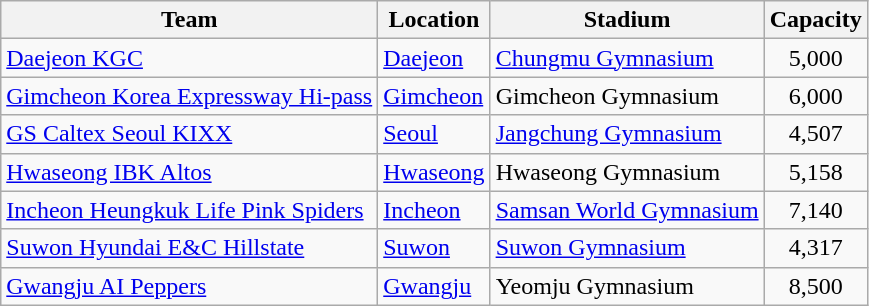<table class="wikitable sortable" style="text-align: left;">
<tr>
<th>Team</th>
<th>Location</th>
<th>Stadium</th>
<th>Capacity</th>
</tr>
<tr>
<td><a href='#'>Daejeon KGC</a></td>
<td><a href='#'>Daejeon</a></td>
<td><a href='#'>Chungmu Gymnasium</a></td>
<td align="center">5,000 <small> </small></td>
</tr>
<tr>
<td><a href='#'>Gimcheon Korea Expressway Hi-pass</a></td>
<td><a href='#'>Gimcheon</a></td>
<td>Gimcheon Gymnasium</td>
<td align="center">6,000</td>
</tr>
<tr>
<td><a href='#'>GS Caltex Seoul KIXX</a></td>
<td><a href='#'>Seoul</a></td>
<td><a href='#'>Jangchung Gymnasium</a></td>
<td align="center">4,507 <small> </small></td>
</tr>
<tr>
<td><a href='#'>Hwaseong IBK Altos</a></td>
<td><a href='#'>Hwaseong</a></td>
<td>Hwaseong Gymnasium</td>
<td align="center">5,158</td>
</tr>
<tr>
<td><a href='#'>Incheon Heungkuk Life Pink Spiders</a></td>
<td><a href='#'>Incheon</a></td>
<td><a href='#'>Samsan World Gymnasium</a></td>
<td align="center">7,140</td>
</tr>
<tr>
<td><a href='#'>Suwon Hyundai E&C Hillstate</a></td>
<td><a href='#'>Suwon</a></td>
<td><a href='#'>Suwon Gymnasium</a></td>
<td align="center">4,317 <small> </small></td>
</tr>
<tr>
<td><a href='#'>Gwangju AI Peppers</a></td>
<td><a href='#'>Gwangju</a></td>
<td>Yeomju Gymnasium</td>
<td align="center">8,500</td>
</tr>
</table>
